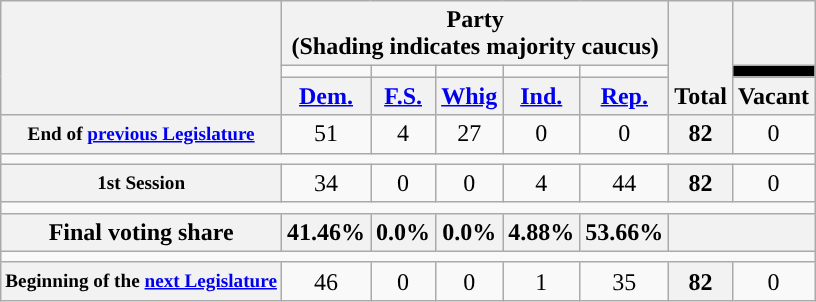<table class=wikitable style="text-align:center">
<tr style="vertical-align:bottom;">
<th rowspan=3></th>
<th colspan=5>Party <div>(Shading indicates majority caucus)</div></th>
<th rowspan=3>Total</th>
<th></th>
</tr>
<tr style="height:5px">
<td style="background-color:"></td>
<td style="background-color:"></td>
<td style="background-color:"></td>
<td style="background-color:"></td>
<td style="background-color:"></td>
<td style="background:black;"></td>
</tr>
<tr>
<th><a href='#'>Dem.</a></th>
<th><a href='#'>F.S.</a></th>
<th><a href='#'>Whig</a></th>
<th><a href='#'>Ind.</a></th>
<th><a href='#'>Rep.</a></th>
<th>Vacant</th>
</tr>
<tr>
<th style="font-size:80%;">End of <a href='#'>previous Legislature</a></th>
<td>51</td>
<td>4</td>
<td>27</td>
<td>0</td>
<td>0</td>
<th>82</th>
<td>0</td>
</tr>
<tr>
<td colspan=8></td>
</tr>
<tr>
<th style="font-size:80%;">1st Session</th>
<td>34</td>
<td>0</td>
<td>0</td>
<td>4</td>
<td>44</td>
<th>82</th>
<td>0</td>
</tr>
<tr>
<td colspan=8></td>
</tr>
<tr>
<th>Final voting share</th>
<th>41.46%</th>
<th>0.0%</th>
<th>0.0%</th>
<th>4.88%</th>
<th>53.66%</th>
<th colspan=2></th>
</tr>
<tr>
<td colspan=8></td>
</tr>
<tr>
<th style="font-size:80%;">Beginning of the <a href='#'>next Legislature</a></th>
<td>46</td>
<td>0</td>
<td>0</td>
<td>1</td>
<td>35</td>
<th>82</th>
<td>0</td>
</tr>
</table>
